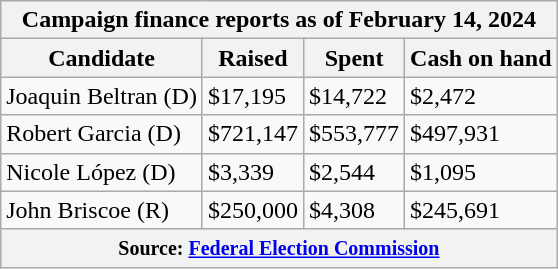<table class="wikitable sortable">
<tr>
<th colspan=4>Campaign finance reports as of February 14, 2024</th>
</tr>
<tr style="text-align:center;">
<th>Candidate</th>
<th>Raised</th>
<th>Spent</th>
<th>Cash on hand</th>
</tr>
<tr>
<td>Joaquin Beltran (D)</td>
<td>$17,195</td>
<td>$14,722</td>
<td>$2,472</td>
</tr>
<tr>
<td>Robert Garcia (D)</td>
<td>$721,147</td>
<td>$553,777</td>
<td>$497,931</td>
</tr>
<tr>
<td>Nicole López (D)</td>
<td>$3,339</td>
<td>$2,544</td>
<td>$1,095</td>
</tr>
<tr>
<td>John Briscoe (R)</td>
<td>$250,000</td>
<td>$4,308</td>
<td>$245,691</td>
</tr>
<tr>
<th colspan="4"><small>Source: <a href='#'>Federal Election Commission</a></small></th>
</tr>
</table>
